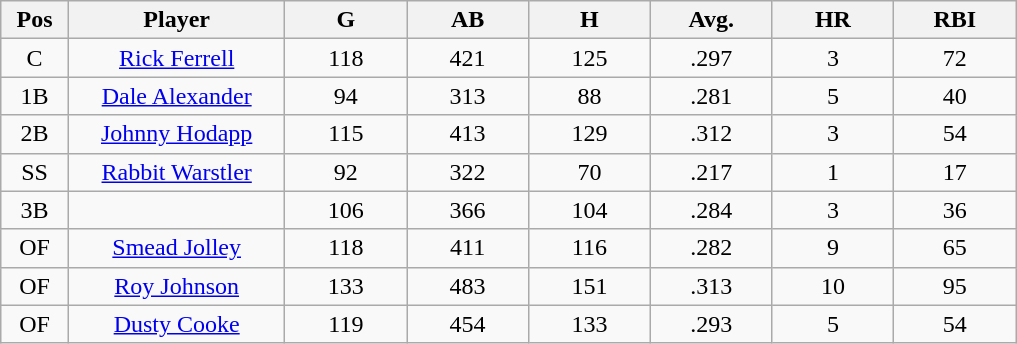<table class="wikitable sortable">
<tr>
<th bgcolor="#DDDDFF" width="5%">Pos</th>
<th bgcolor="#DDDDFF" width="16%">Player</th>
<th bgcolor="#DDDDFF" width="9%">G</th>
<th bgcolor="#DDDDFF" width="9%">AB</th>
<th bgcolor="#DDDDFF" width="9%">H</th>
<th bgcolor="#DDDDFF" width="9%">Avg.</th>
<th bgcolor="#DDDDFF" width="9%">HR</th>
<th bgcolor="#DDDDFF" width="9%">RBI</th>
</tr>
<tr align="center">
<td>C</td>
<td><a href='#'>Rick Ferrell</a></td>
<td>118</td>
<td>421</td>
<td>125</td>
<td>.297</td>
<td>3</td>
<td>72</td>
</tr>
<tr align="center">
<td>1B</td>
<td><a href='#'>Dale Alexander</a></td>
<td>94</td>
<td>313</td>
<td>88</td>
<td>.281</td>
<td>5</td>
<td>40</td>
</tr>
<tr align="center">
<td>2B</td>
<td><a href='#'>Johnny Hodapp</a></td>
<td>115</td>
<td>413</td>
<td>129</td>
<td>.312</td>
<td>3</td>
<td>54</td>
</tr>
<tr align="center">
<td>SS</td>
<td><a href='#'>Rabbit Warstler</a></td>
<td>92</td>
<td>322</td>
<td>70</td>
<td>.217</td>
<td>1</td>
<td>17</td>
</tr>
<tr align="center">
<td>3B</td>
<td></td>
<td>106</td>
<td>366</td>
<td>104</td>
<td>.284</td>
<td>3</td>
<td>36</td>
</tr>
<tr align="center">
<td>OF</td>
<td><a href='#'>Smead Jolley</a></td>
<td>118</td>
<td>411</td>
<td>116</td>
<td>.282</td>
<td>9</td>
<td>65</td>
</tr>
<tr align="center">
<td>OF</td>
<td><a href='#'>Roy Johnson</a></td>
<td>133</td>
<td>483</td>
<td>151</td>
<td>.313</td>
<td>10</td>
<td>95</td>
</tr>
<tr align="center">
<td>OF</td>
<td><a href='#'>Dusty Cooke</a></td>
<td>119</td>
<td>454</td>
<td>133</td>
<td>.293</td>
<td>5</td>
<td>54</td>
</tr>
</table>
